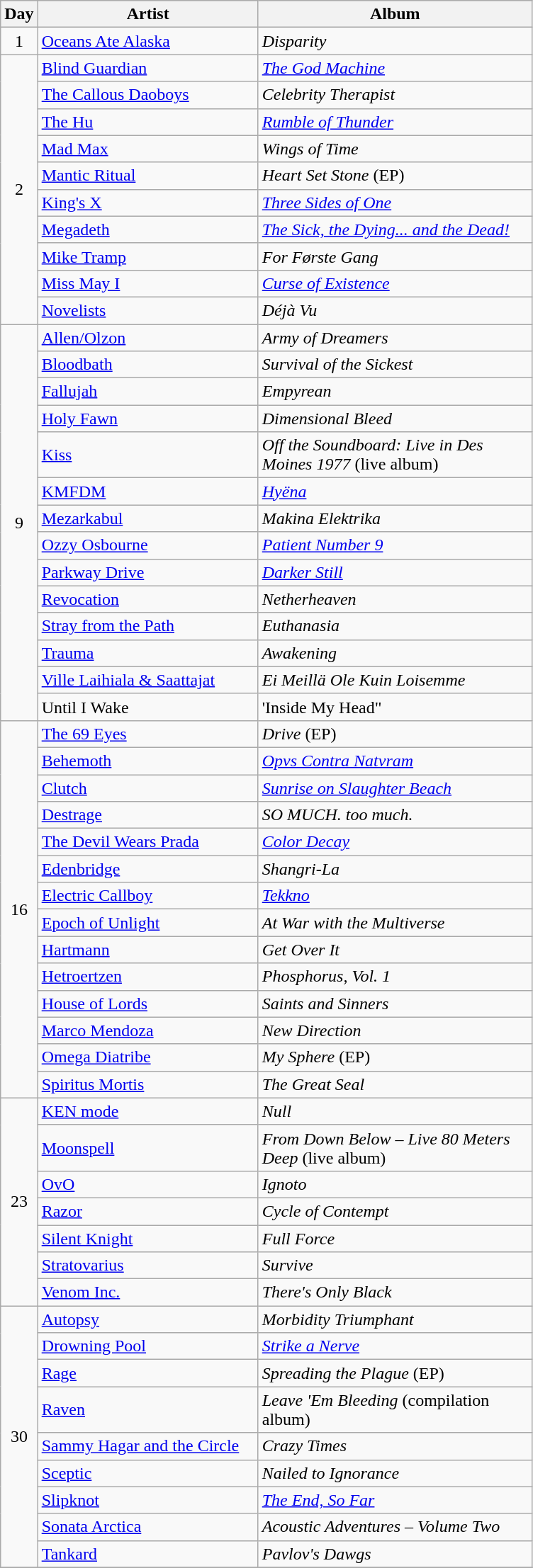<table class="wikitable" id="table_September">
<tr>
<th style="width:20px;">Day</th>
<th style="width:200px;">Artist</th>
<th style="width:250px;">Album</th>
</tr>
<tr>
<td style="text-align:center;">1</td>
<td><a href='#'>Oceans Ate Alaska</a></td>
<td><em>Disparity</em></td>
</tr>
<tr>
<td style="text-align:center;" rowspan="10">2</td>
<td><a href='#'>Blind Guardian</a></td>
<td><em><a href='#'>The God Machine</a></em></td>
</tr>
<tr>
<td><a href='#'>The Callous Daoboys</a></td>
<td><em>Celebrity Therapist</em></td>
</tr>
<tr>
<td><a href='#'>The Hu</a></td>
<td><em><a href='#'>Rumble of Thunder</a></em></td>
</tr>
<tr>
<td><a href='#'>Mad Max</a></td>
<td><em>Wings of Time</em></td>
</tr>
<tr>
<td><a href='#'>Mantic Ritual</a></td>
<td><em>Heart Set Stone</em> (EP)</td>
</tr>
<tr>
<td><a href='#'>King's X</a></td>
<td><em><a href='#'>Three Sides of One</a></em></td>
</tr>
<tr>
<td><a href='#'>Megadeth</a></td>
<td><em><a href='#'>The Sick, the Dying... and the Dead!</a></em></td>
</tr>
<tr>
<td><a href='#'>Mike Tramp</a></td>
<td><em>For Første Gang</em></td>
</tr>
<tr>
<td><a href='#'>Miss May I</a></td>
<td><em><a href='#'>Curse of Existence</a></em></td>
</tr>
<tr>
<td><a href='#'>Novelists</a></td>
<td><em>Déjà Vu</em></td>
</tr>
<tr>
<td style="text-align:center;" rowspan="14">9</td>
<td><a href='#'>Allen/Olzon</a></td>
<td><em>Army of Dreamers</em></td>
</tr>
<tr>
<td><a href='#'>Bloodbath</a></td>
<td><em>Survival of the Sickest</em></td>
</tr>
<tr>
<td><a href='#'>Fallujah</a></td>
<td><em>Empyrean</em></td>
</tr>
<tr>
<td><a href='#'>Holy Fawn</a></td>
<td><em>Dimensional Bleed</em></td>
</tr>
<tr>
<td><a href='#'>Kiss</a></td>
<td><em>Off the Soundboard: Live in Des Moines 1977</em> (live album)</td>
</tr>
<tr>
<td><a href='#'>KMFDM</a></td>
<td><em><a href='#'>Hyëna</a></em></td>
</tr>
<tr>
<td><a href='#'>Mezarkabul</a></td>
<td><em>Makina Elektrika</em></td>
</tr>
<tr>
<td><a href='#'>Ozzy Osbourne</a></td>
<td><em><a href='#'>Patient Number 9</a></em></td>
</tr>
<tr>
<td><a href='#'>Parkway Drive</a></td>
<td><em><a href='#'>Darker Still</a></em></td>
</tr>
<tr>
<td><a href='#'>Revocation</a></td>
<td><em>Netherheaven</em></td>
</tr>
<tr>
<td><a href='#'>Stray from the Path</a></td>
<td><em>Euthanasia</em></td>
</tr>
<tr>
<td><a href='#'>Trauma</a></td>
<td><em>Awakening</em></td>
</tr>
<tr>
<td><a href='#'>Ville Laihiala & Saattajat</a></td>
<td><em>Ei Meillä Ole Kuin Loisemme</em></td>
</tr>
<tr>
<td>Until I Wake</td>
<td>'Inside My Head"</td>
</tr>
<tr>
<td style="text-align:center;" rowspan="14">16</td>
<td><a href='#'>The 69 Eyes</a></td>
<td><em>Drive</em> (EP)</td>
</tr>
<tr>
<td><a href='#'>Behemoth</a></td>
<td><em><a href='#'>Opvs Contra Natvram</a></em></td>
</tr>
<tr>
<td><a href='#'>Clutch</a></td>
<td><em><a href='#'>Sunrise on Slaughter Beach</a></em></td>
</tr>
<tr>
<td><a href='#'>Destrage</a></td>
<td><em>SO MUCH. too much.</em></td>
</tr>
<tr>
<td><a href='#'>The Devil Wears Prada</a></td>
<td><em><a href='#'>Color Decay</a></em></td>
</tr>
<tr>
<td><a href='#'>Edenbridge</a></td>
<td><em>Shangri-La</em></td>
</tr>
<tr>
<td><a href='#'>Electric Callboy</a></td>
<td><em><a href='#'>Tekkno</a></em></td>
</tr>
<tr>
<td><a href='#'>Epoch of Unlight</a></td>
<td><em>At War with the Multiverse</em></td>
</tr>
<tr>
<td><a href='#'>Hartmann</a></td>
<td><em>Get Over It</em></td>
</tr>
<tr>
<td><a href='#'>Hetroertzen</a></td>
<td><em>Phosphorus, Vol. 1</em></td>
</tr>
<tr>
<td><a href='#'>House of Lords</a></td>
<td><em>Saints and Sinners</em></td>
</tr>
<tr>
<td><a href='#'>Marco Mendoza</a></td>
<td><em>New Direction</em></td>
</tr>
<tr>
<td><a href='#'>Omega Diatribe</a></td>
<td><em>My Sphere</em> (EP)</td>
</tr>
<tr>
<td><a href='#'>Spiritus Mortis</a></td>
<td><em>The Great Seal</em></td>
</tr>
<tr>
<td style="text-align:center;" rowspan="7">23</td>
<td><a href='#'>KEN mode</a></td>
<td><em>Null</em></td>
</tr>
<tr>
<td><a href='#'>Moonspell</a></td>
<td><em>From Down Below – Live 80 Meters Deep</em> (live album)</td>
</tr>
<tr>
<td><a href='#'>OvO</a></td>
<td><em>Ignoto</em></td>
</tr>
<tr>
<td><a href='#'>Razor</a></td>
<td><em>Cycle of Contempt</em></td>
</tr>
<tr>
<td><a href='#'>Silent Knight</a></td>
<td><em>Full Force</em></td>
</tr>
<tr>
<td><a href='#'>Stratovarius</a></td>
<td><em>Survive</em></td>
</tr>
<tr>
<td><a href='#'>Venom Inc.</a></td>
<td><em>There's Only Black</em></td>
</tr>
<tr>
<td style="text-align:center;" rowspan="9">30</td>
<td><a href='#'>Autopsy</a></td>
<td><em>Morbidity Triumphant</em></td>
</tr>
<tr>
<td><a href='#'>Drowning Pool</a></td>
<td><em><a href='#'>Strike a Nerve</a></em></td>
</tr>
<tr>
<td><a href='#'>Rage</a></td>
<td><em>Spreading the Plague </em> (EP)</td>
</tr>
<tr>
<td><a href='#'>Raven</a></td>
<td><em>Leave 'Em Bleeding</em> (compilation album)</td>
</tr>
<tr>
<td><a href='#'>Sammy Hagar and the Circle</a></td>
<td><em>Crazy Times</em></td>
</tr>
<tr>
<td><a href='#'>Sceptic</a></td>
<td><em>Nailed to Ignorance</em></td>
</tr>
<tr>
<td><a href='#'>Slipknot</a></td>
<td><em><a href='#'>The End, So Far</a></em></td>
</tr>
<tr>
<td><a href='#'>Sonata Arctica</a></td>
<td><em>Acoustic Adventures – Volume Two</em></td>
</tr>
<tr>
<td><a href='#'>Tankard</a></td>
<td><em>Pavlov's Dawgs</em></td>
</tr>
<tr>
</tr>
</table>
